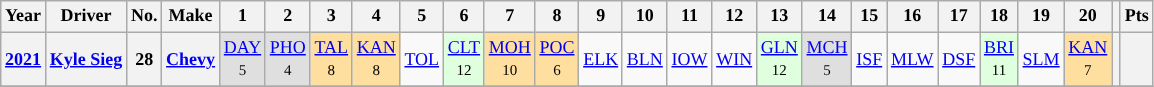<table class="wikitable" style="text-align:center; font-size:75%">
<tr>
<th>Year</th>
<th>Driver</th>
<th>No.</th>
<th>Make</th>
<th>1</th>
<th>2</th>
<th>3</th>
<th>4</th>
<th>5</th>
<th>6</th>
<th>7</th>
<th>8</th>
<th>9</th>
<th>10</th>
<th>11</th>
<th>12</th>
<th>13</th>
<th>14</th>
<th>15</th>
<th>16</th>
<th>17</th>
<th>18</th>
<th>19</th>
<th>20</th>
<th></th>
<th>Pts</th>
</tr>
<tr>
<th><a href='#'>2021</a></th>
<th><a href='#'>Kyle Sieg</a></th>
<th>28</th>
<th><a href='#'>Chevy</a></th>
<td style="background:#DFDFDF;"><a href='#'>DAY</a><br><small>5</small></td>
<td style="background:#DFDFDF;"><a href='#'>PHO</a><br><small>4</small></td>
<td style="background:#FFDF9F;"><a href='#'>TAL</a><br><small>8</small></td>
<td style="background:#FFDF9F;"><a href='#'>KAN</a><br><small>8</small></td>
<td><a href='#'>TOL</a></td>
<td style="background:#DFFFDF;"><a href='#'>CLT</a><br><small>12</small></td>
<td style="background:#FFDF9F;"><a href='#'>MOH</a><br><small>10</small></td>
<td style="background:#FFDF9F;"><a href='#'>POC</a><br><small>6</small></td>
<td><a href='#'>ELK</a></td>
<td><a href='#'>BLN</a></td>
<td><a href='#'>IOW</a></td>
<td><a href='#'>WIN</a></td>
<td style="background:#DFFFDF;"><a href='#'>GLN</a><br><small>12</small></td>
<td style="background:#DFDFDF;"><a href='#'>MCH</a><br><small>5</small></td>
<td><a href='#'>ISF</a></td>
<td><a href='#'>MLW</a></td>
<td><a href='#'>DSF</a></td>
<td style="background:#DFFFDF;"><a href='#'>BRI</a><br><small>11</small></td>
<td><a href='#'>SLM</a></td>
<td style="background:#FFDF9F;'"><a href='#'>KAN</a><br><small>7</small></td>
<th></th>
<th></th>
</tr>
<tr>
</tr>
</table>
